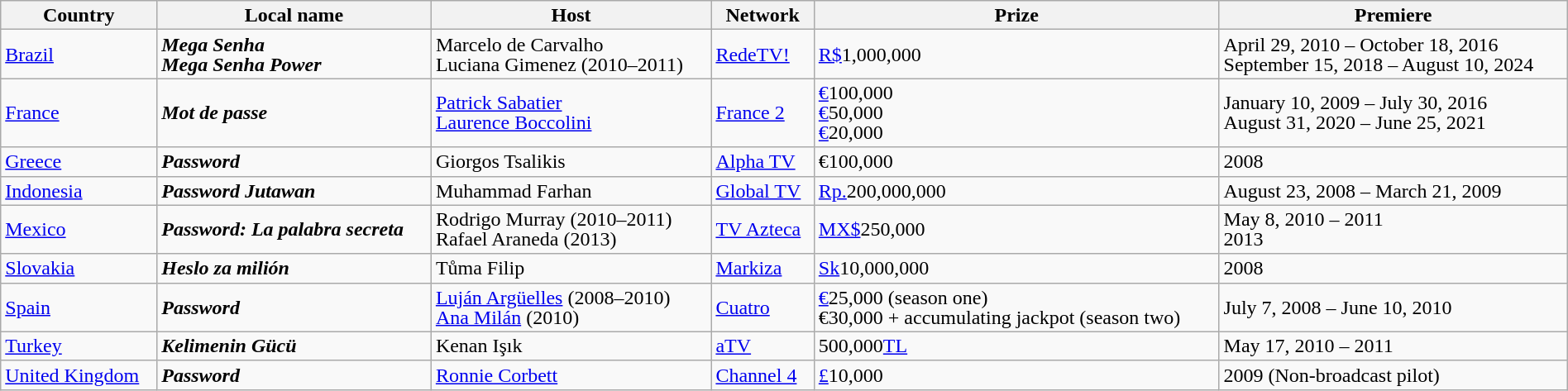<table class="wikitable" style="text-align:left; line-height:16px; width:100%;">
<tr>
<th scope="col">Country</th>
<th scope="col">Local name</th>
<th scope="col">Host</th>
<th scope="col">Network</th>
<th scope="col">Prize</th>
<th scope="col">Premiere</th>
</tr>
<tr>
<td><a href='#'>Brazil</a></td>
<td><strong><em>Mega Senha</em></strong><br> <strong><em>Mega Senha Power</em></strong></td>
<td>Marcelo de Carvalho<br>Luciana Gimenez (2010–2011)</td>
<td><a href='#'>RedeTV!</a></td>
<td><a href='#'>R$</a>1,000,000</td>
<td>April 29, 2010 – October 18, 2016<br>September 15, 2018 – August 10, 2024</td>
</tr>
<tr>
<td><a href='#'>France</a></td>
<td><strong><em>Mot de passe</em></strong></td>
<td><a href='#'>Patrick Sabatier</a><br><a href='#'>Laurence Boccolini</a></td>
<td><a href='#'>France 2</a></td>
<td><a href='#'>€</a>100,000<br><a href='#'>€</a>50,000<br><a href='#'>€</a>20,000</td>
<td>January 10, 2009 – July 30, 2016<br>August 31, 2020 – June 25, 2021</td>
</tr>
<tr>
<td><a href='#'>Greece</a></td>
<td><strong><em>Password</em></strong></td>
<td>Giorgos Tsalikis</td>
<td><a href='#'>Alpha TV</a></td>
<td>€100,000</td>
<td>2008</td>
</tr>
<tr>
<td><a href='#'>Indonesia</a></td>
<td><strong><em>Password Jutawan</em></strong></td>
<td>Muhammad Farhan</td>
<td><a href='#'>Global TV</a></td>
<td><a href='#'>Rp.</a>200,000,000</td>
<td>August 23, 2008 – March 21, 2009</td>
</tr>
<tr>
<td><a href='#'>Mexico</a></td>
<td><strong><em>Password: La palabra secreta</em></strong></td>
<td>Rodrigo Murray (2010–2011)<br>Rafael Araneda (2013)</td>
<td><a href='#'>TV Azteca</a></td>
<td><a href='#'>MX$</a>250,000</td>
<td>May 8, 2010 – 2011<br>2013</td>
</tr>
<tr>
<td><a href='#'>Slovakia</a></td>
<td><strong><em>Heslo za milión</em></strong></td>
<td>Tůma Filip</td>
<td><a href='#'>Markiza</a></td>
<td><a href='#'>Sk</a>10,000,000</td>
<td>2008</td>
</tr>
<tr>
<td><a href='#'>Spain</a></td>
<td><strong><em>Password</em></strong></td>
<td><a href='#'>Luján Argüelles</a> (2008–2010)<br><a href='#'>Ana Milán</a> (2010)</td>
<td><a href='#'>Cuatro</a></td>
<td><a href='#'>€</a>25,000 (season one)<br> €30,000 + accumulating jackpot (season two)</td>
<td>July 7, 2008 – June 10, 2010</td>
</tr>
<tr>
<td><a href='#'>Turkey</a></td>
<td><strong><em>Kelimenin Gücü</em></strong></td>
<td>Kenan Işık</td>
<td><a href='#'>aTV</a></td>
<td>500,000<a href='#'>TL</a></td>
<td>May 17, 2010 – 2011</td>
</tr>
<tr>
<td><a href='#'>United Kingdom</a></td>
<td><strong><em>Password</em></strong></td>
<td><a href='#'>Ronnie Corbett</a></td>
<td><a href='#'>Channel 4</a></td>
<td><a href='#'>£</a>10,000</td>
<td>2009 (Non-broadcast pilot)</td>
</tr>
</table>
